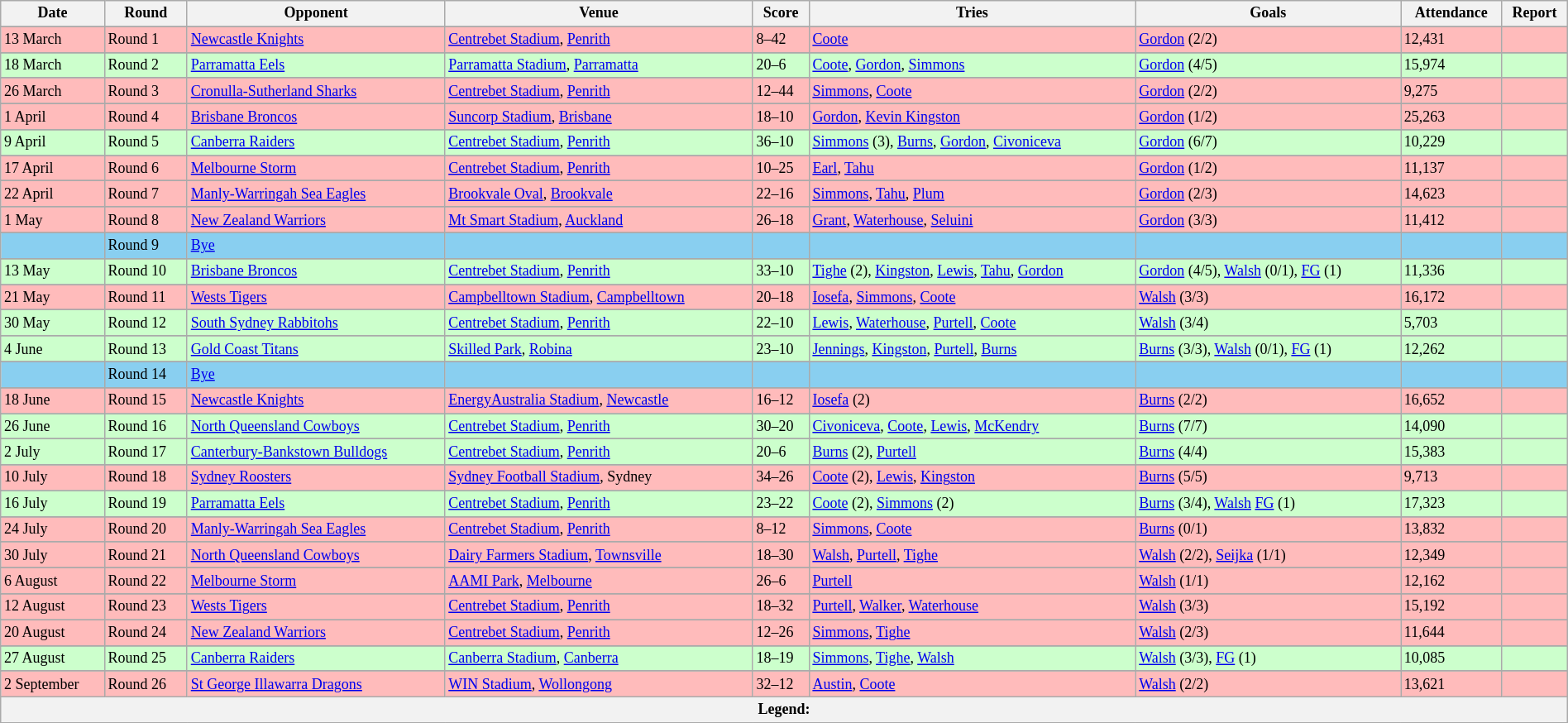<table class="wikitable" style="font-size:75%;" width="100%">
<tr>
<th>Date</th>
<th>Round</th>
<th>Opponent</th>
<th>Venue</th>
<th>Score</th>
<th>Tries</th>
<th>Goals</th>
<th>Attendance</th>
<th>Report</th>
</tr>
<tr>
</tr>
<tr bgcolor="#FFBBBB">
<td>13 March</td>
<td>Round 1</td>
<td> <a href='#'>Newcastle Knights</a></td>
<td><a href='#'>Centrebet Stadium</a>, <a href='#'>Penrith</a></td>
<td>8–42</td>
<td><a href='#'>Coote</a></td>
<td><a href='#'>Gordon</a> (2/2)</td>
<td>12,431</td>
<td></td>
</tr>
<tr>
</tr>
<tr bgcolor="#CCFFCC">
<td>18 March</td>
<td>Round 2</td>
<td> <a href='#'>Parramatta Eels</a></td>
<td><a href='#'>Parramatta Stadium</a>, <a href='#'>Parramatta</a></td>
<td>20–6</td>
<td><a href='#'>Coote</a>, <a href='#'>Gordon</a>, <a href='#'>Simmons</a></td>
<td><a href='#'>Gordon</a> (4/5)</td>
<td>15,974</td>
<td></td>
</tr>
<tr>
</tr>
<tr bgcolor="#FFBBBB">
<td>26 March</td>
<td>Round 3</td>
<td> <a href='#'>Cronulla-Sutherland Sharks</a></td>
<td><a href='#'>Centrebet Stadium</a>, <a href='#'>Penrith</a></td>
<td>12–44</td>
<td><a href='#'>Simmons</a>, <a href='#'>Coote</a></td>
<td><a href='#'>Gordon</a> (2/2)</td>
<td>9,275</td>
<td></td>
</tr>
<tr>
</tr>
<tr bgcolor="#FFBBBB">
<td>1 April</td>
<td>Round 4</td>
<td> <a href='#'>Brisbane Broncos</a></td>
<td><a href='#'>Suncorp Stadium</a>, <a href='#'>Brisbane</a></td>
<td>18–10</td>
<td><a href='#'>Gordon</a>, <a href='#'>Kevin Kingston</a></td>
<td><a href='#'>Gordon</a> (1/2)</td>
<td>25,263</td>
<td></td>
</tr>
<tr>
</tr>
<tr bgcolor="#CCFFCC">
<td>9 April</td>
<td>Round 5</td>
<td> <a href='#'>Canberra Raiders</a></td>
<td><a href='#'>Centrebet Stadium</a>, <a href='#'>Penrith</a></td>
<td>36–10</td>
<td><a href='#'>Simmons</a> (3), <a href='#'>Burns</a>, <a href='#'>Gordon</a>, <a href='#'>Civoniceva</a></td>
<td><a href='#'>Gordon</a> (6/7)</td>
<td>10,229</td>
<td></td>
</tr>
<tr>
</tr>
<tr bgcolor="#FFBBBB">
<td>17 April</td>
<td>Round 6</td>
<td> <a href='#'>Melbourne Storm</a></td>
<td><a href='#'>Centrebet Stadium</a>, <a href='#'>Penrith</a></td>
<td>10–25</td>
<td><a href='#'>Earl</a>, <a href='#'>Tahu</a></td>
<td><a href='#'>Gordon</a> (1/2)</td>
<td>11,137</td>
<td></td>
</tr>
<tr>
</tr>
<tr bgcolor="#FFBBBB">
<td>22 April</td>
<td>Round 7</td>
<td> <a href='#'>Manly-Warringah Sea Eagles</a></td>
<td><a href='#'>Brookvale Oval</a>, <a href='#'>Brookvale</a></td>
<td>22–16</td>
<td><a href='#'>Simmons</a>, <a href='#'>Tahu</a>, <a href='#'>Plum</a></td>
<td><a href='#'>Gordon</a> (2/3)</td>
<td>14,623</td>
<td></td>
</tr>
<tr>
</tr>
<tr bgcolor="#FFBBBB">
<td>1 May</td>
<td>Round 8</td>
<td> <a href='#'>New Zealand Warriors</a></td>
<td><a href='#'>Mt Smart Stadium</a>, <a href='#'>Auckland</a></td>
<td>26–18</td>
<td><a href='#'>Grant</a>, <a href='#'>Waterhouse</a>, <a href='#'>Seluini</a></td>
<td><a href='#'>Gordon</a> (3/3)</td>
<td>11,412</td>
<td></td>
</tr>
<tr>
</tr>
<tr bgcolor="#89CFF0">
<td></td>
<td>Round 9</td>
<td><a href='#'>Bye</a></td>
<td></td>
<td></td>
<td></td>
<td></td>
<td></td>
<td></td>
</tr>
<tr>
</tr>
<tr bgcolor="#CCFFCC">
<td>13 May</td>
<td>Round 10</td>
<td> <a href='#'>Brisbane Broncos</a></td>
<td><a href='#'>Centrebet Stadium</a>, <a href='#'>Penrith</a></td>
<td>33–10</td>
<td><a href='#'>Tighe</a> (2), <a href='#'>Kingston</a>, <a href='#'>Lewis</a>, <a href='#'>Tahu</a>, <a href='#'>Gordon</a></td>
<td><a href='#'>Gordon</a> (4/5), <a href='#'>Walsh</a> (0/1), <a href='#'>FG</a> (1)</td>
<td>11,336</td>
<td></td>
</tr>
<tr>
</tr>
<tr bgcolor="#FFBBBB">
<td>21 May</td>
<td>Round 11</td>
<td> <a href='#'>Wests Tigers</a></td>
<td><a href='#'>Campbelltown Stadium</a>, <a href='#'>Campbelltown</a></td>
<td>20–18</td>
<td><a href='#'>Iosefa</a>, <a href='#'>Simmons</a>, <a href='#'>Coote</a></td>
<td><a href='#'>Walsh</a> (3/3)</td>
<td>16,172</td>
<td></td>
</tr>
<tr>
</tr>
<tr bgcolor=#CCFFCC>
<td>30 May</td>
<td>Round 12</td>
<td> <a href='#'>South Sydney Rabbitohs</a></td>
<td><a href='#'>Centrebet Stadium</a>, <a href='#'>Penrith</a></td>
<td>22–10</td>
<td><a href='#'>Lewis</a>, <a href='#'>Waterhouse</a>, <a href='#'>Purtell</a>, <a href='#'>Coote</a></td>
<td><a href='#'>Walsh</a> (3/4)</td>
<td>5,703</td>
<td></td>
</tr>
<tr>
</tr>
<tr bgcolor=#CCFFCC>
<td>4 June</td>
<td>Round 13</td>
<td> <a href='#'>Gold Coast Titans</a></td>
<td><a href='#'>Skilled Park</a>, <a href='#'>Robina</a></td>
<td>23–10</td>
<td><a href='#'>Jennings</a>, <a href='#'>Kingston</a>, <a href='#'>Purtell</a>, <a href='#'>Burns</a></td>
<td><a href='#'>Burns</a> (3/3), <a href='#'>Walsh</a> (0/1), <a href='#'>FG</a> (1)</td>
<td>12,262</td>
<td></td>
</tr>
<tr>
</tr>
<tr bgcolor="#89CFF0">
<td></td>
<td>Round 14</td>
<td><a href='#'>Bye</a></td>
<td></td>
<td></td>
<td></td>
<td></td>
<td></td>
<td></td>
</tr>
<tr>
</tr>
<tr bgcolor="#FFBBBB">
<td>18 June</td>
<td>Round 15</td>
<td> <a href='#'>Newcastle Knights</a></td>
<td><a href='#'>EnergyAustralia Stadium</a>, <a href='#'>Newcastle</a></td>
<td>16–12</td>
<td><a href='#'>Iosefa</a> (2)</td>
<td><a href='#'>Burns</a> (2/2)</td>
<td>16,652</td>
<td></td>
</tr>
<tr>
</tr>
<tr bgcolor="#CCFFCC">
<td>26 June</td>
<td>Round 16</td>
<td> <a href='#'>North Queensland Cowboys</a></td>
<td><a href='#'>Centrebet Stadium</a>, <a href='#'>Penrith</a></td>
<td>30–20</td>
<td><a href='#'>Civoniceva</a>, <a href='#'>Coote</a>, <a href='#'>Lewis</a>, <a href='#'>McKendry</a></td>
<td><a href='#'>Burns</a> (7/7)</td>
<td>14,090</td>
<td></td>
</tr>
<tr>
</tr>
<tr bgcolor="#CCFFCC">
<td>2 July</td>
<td>Round 17</td>
<td> <a href='#'>Canterbury-Bankstown Bulldogs</a></td>
<td><a href='#'>Centrebet Stadium</a>, <a href='#'>Penrith</a></td>
<td>20–6</td>
<td><a href='#'>Burns</a> (2), <a href='#'>Purtell</a></td>
<td><a href='#'>Burns</a> (4/4)</td>
<td>15,383</td>
<td></td>
</tr>
<tr>
</tr>
<tr bgcolor="#FFBBBB">
<td>10 July</td>
<td>Round 18</td>
<td> <a href='#'>Sydney Roosters</a></td>
<td><a href='#'>Sydney Football Stadium</a>, Sydney</td>
<td>34–26</td>
<td><a href='#'>Coote</a> (2), <a href='#'>Lewis</a>, <a href='#'>Kingston</a></td>
<td><a href='#'>Burns</a> (5/5)</td>
<td>9,713</td>
<td></td>
</tr>
<tr>
</tr>
<tr bgcolor="#CCFFCC">
<td>16 July</td>
<td>Round 19</td>
<td> <a href='#'>Parramatta Eels</a></td>
<td><a href='#'>Centrebet Stadium</a>, <a href='#'>Penrith</a></td>
<td>23–22</td>
<td><a href='#'>Coote</a> (2), <a href='#'>Simmons</a> (2)</td>
<td><a href='#'>Burns</a> (3/4), <a href='#'>Walsh</a> <a href='#'>FG</a> (1)</td>
<td>17,323</td>
<td></td>
</tr>
<tr>
</tr>
<tr bgcolor="#FFBBBB">
<td>24 July</td>
<td>Round 20</td>
<td> <a href='#'>Manly-Warringah Sea Eagles</a></td>
<td><a href='#'>Centrebet Stadium</a>, <a href='#'>Penrith</a></td>
<td>8–12</td>
<td><a href='#'>Simmons</a>, <a href='#'>Coote</a></td>
<td><a href='#'>Burns</a> (0/1) </td>
<td>13,832</td>
<td></td>
</tr>
<tr>
</tr>
<tr bgcolor="#FFBBBB">
<td>30 July</td>
<td>Round 21</td>
<td> <a href='#'>North Queensland Cowboys</a></td>
<td><a href='#'>Dairy Farmers Stadium</a>, <a href='#'>Townsville</a></td>
<td>18–30</td>
<td><a href='#'>Walsh</a>, <a href='#'>Purtell</a>, <a href='#'>Tighe</a></td>
<td><a href='#'>Walsh</a> (2/2), <a href='#'>Seijka</a> (1/1)</td>
<td>12,349</td>
<td></td>
</tr>
<tr>
</tr>
<tr bgcolor="#FFBBBB">
<td>6 August</td>
<td>Round 22</td>
<td> <a href='#'>Melbourne Storm</a></td>
<td><a href='#'>AAMI Park</a>, <a href='#'>Melbourne</a></td>
<td>26–6</td>
<td><a href='#'>Purtell</a></td>
<td><a href='#'>Walsh</a> (1/1)</td>
<td>12,162</td>
<td></td>
</tr>
<tr>
</tr>
<tr bgcolor="#FFBBBB">
<td>12 August</td>
<td>Round 23</td>
<td> <a href='#'>Wests Tigers</a></td>
<td><a href='#'>Centrebet Stadium</a>, <a href='#'>Penrith</a></td>
<td>18–32</td>
<td><a href='#'>Purtell</a>, <a href='#'>Walker</a>, <a href='#'>Waterhouse</a></td>
<td><a href='#'>Walsh</a> (3/3)</td>
<td>15,192</td>
<td></td>
</tr>
<tr>
</tr>
<tr bgcolor="#FFBBBB">
<td>20 August</td>
<td>Round 24</td>
<td> <a href='#'>New Zealand Warriors</a></td>
<td><a href='#'>Centrebet Stadium</a>, <a href='#'>Penrith</a></td>
<td>12–26</td>
<td><a href='#'>Simmons</a>, <a href='#'>Tighe</a></td>
<td><a href='#'>Walsh</a> (2/3)</td>
<td>11,644</td>
<td></td>
</tr>
<tr>
</tr>
<tr bgcolor="#CCFFCC">
<td>27 August</td>
<td>Round 25</td>
<td> <a href='#'>Canberra Raiders</a></td>
<td><a href='#'>Canberra Stadium</a>, <a href='#'>Canberra</a></td>
<td>18–19</td>
<td><a href='#'>Simmons</a>, <a href='#'>Tighe</a>, <a href='#'>Walsh</a></td>
<td><a href='#'>Walsh</a> (3/3), <a href='#'>FG</a> (1)</td>
<td>10,085</td>
<td></td>
</tr>
<tr>
</tr>
<tr bgcolor="#FFBBBB">
<td>2 September</td>
<td>Round 26</td>
<td> <a href='#'>St George Illawarra Dragons</a></td>
<td><a href='#'>WIN Stadium</a>, <a href='#'>Wollongong</a></td>
<td>32–12</td>
<td><a href='#'>Austin</a>, <a href='#'>Coote</a></td>
<td><a href='#'>Walsh</a> (2/2)</td>
<td>13,621</td>
<td></td>
</tr>
<tr>
<th colspan="11"><strong>Legend</strong>:    </th>
</tr>
<tr>
</tr>
</table>
